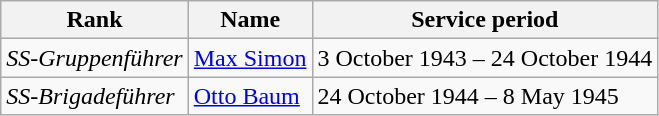<table class="wikitable">
<tr>
<th>Rank</th>
<th>Name</th>
<th>Service period</th>
</tr>
<tr>
<td><em>SS-Gruppenführer</em></td>
<td><a href='#'>Max Simon</a></td>
<td>3 October 1943 – 24 October 1944</td>
</tr>
<tr>
<td><em>SS-Brigadeführer</em></td>
<td><a href='#'>Otto Baum</a></td>
<td>24 October 1944 – 8 May 1945</td>
</tr>
</table>
